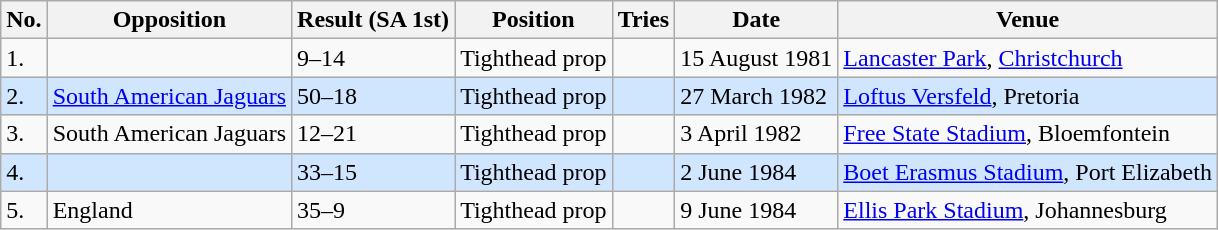<table class="wikitable sortable">
<tr>
<th>No.</th>
<th>Opposition</th>
<th>Result (SA 1st)</th>
<th>Position</th>
<th>Tries</th>
<th>Date</th>
<th>Venue</th>
</tr>
<tr>
<td>1.</td>
<td></td>
<td>9–14</td>
<td>Tighthead prop</td>
<td></td>
<td>15 August 1981</td>
<td><a href='#'>Lancaster Park</a>, <a href='#'>Christchurch</a></td>
</tr>
<tr style="background: #D0E6FF;">
<td>2.</td>
<td> <a href='#'>South American Jaguars</a></td>
<td>50–18</td>
<td>Tighthead prop</td>
<td></td>
<td>27 March 1982</td>
<td><a href='#'>Loftus Versfeld</a>, Pretoria</td>
</tr>
<tr>
<td>3.</td>
<td> South American Jaguars</td>
<td>12–21</td>
<td>Tighthead prop</td>
<td></td>
<td>3 April 1982</td>
<td><a href='#'>Free State Stadium</a>, Bloemfontein</td>
</tr>
<tr style="background: #D0E6FF;">
<td>4.</td>
<td></td>
<td>33–15</td>
<td>Tighthead prop</td>
<td></td>
<td>2 June 1984</td>
<td><a href='#'>Boet Erasmus Stadium</a>, Port Elizabeth</td>
</tr>
<tr>
<td>5.</td>
<td> England</td>
<td>35–9</td>
<td>Tighthead prop</td>
<td></td>
<td>9 June 1984</td>
<td><a href='#'>Ellis Park Stadium</a>, Johannesburg</td>
</tr>
</table>
